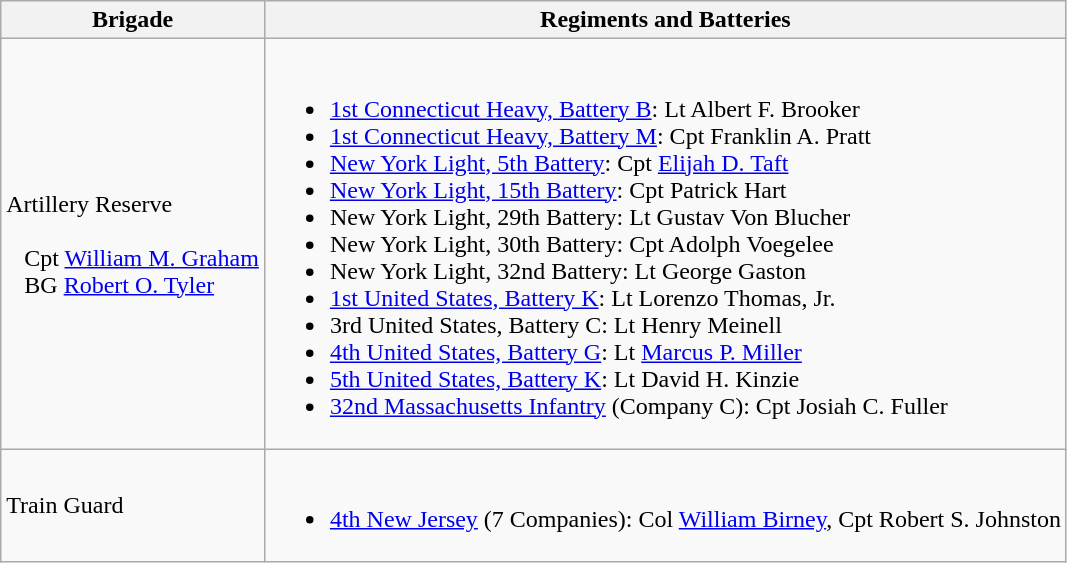<table class="wikitable">
<tr>
<th><strong>Brigade</strong></th>
<th><strong>Regiments and Batteries</strong></th>
</tr>
<tr>
<td>Artillery Reserve<br><br>  
Cpt <a href='#'>William M. Graham</a>
<br>  
BG <a href='#'>Robert O. Tyler</a></td>
<td><br><ul><li><a href='#'>1st Connecticut Heavy, Battery B</a>: Lt Albert F. Brooker</li><li><a href='#'>1st Connecticut Heavy, Battery M</a>: Cpt Franklin A. Pratt</li><li><a href='#'>New York Light, 5th Battery</a>: Cpt <a href='#'>Elijah D. Taft</a></li><li><a href='#'>New York Light, 15th Battery</a>: Cpt Patrick Hart</li><li>New York Light, 29th Battery: Lt Gustav Von Blucher</li><li>New York Light, 30th Battery: Cpt Adolph Voegelee</li><li>New York Light, 32nd Battery: Lt George Gaston</li><li><a href='#'>1st United States, Battery K</a>: Lt Lorenzo Thomas, Jr.</li><li>3rd United States, Battery C: Lt Henry Meinell</li><li><a href='#'>4th United States, Battery G</a>: Lt <a href='#'>Marcus P. Miller</a></li><li><a href='#'>5th United States, Battery K</a>: Lt David H. Kinzie</li><li><a href='#'>32nd Massachusetts Infantry</a> (Company C): Cpt Josiah C. Fuller</li></ul></td>
</tr>
<tr>
<td>Train Guard</td>
<td><br><ul><li><a href='#'>4th New Jersey</a> (7 Companies): Col <a href='#'>William Birney</a>, Cpt Robert S. Johnston</li></ul></td>
</tr>
</table>
